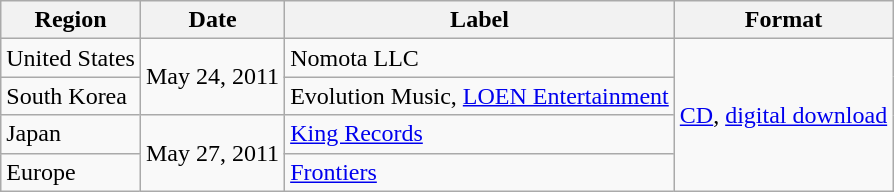<table class="wikitable">
<tr>
<th>Region</th>
<th>Date</th>
<th>Label</th>
<th>Format</th>
</tr>
<tr>
<td>United States</td>
<td rowspan="2">May 24, 2011</td>
<td>Nomota LLC</td>
<td rowspan="4"><a href='#'>CD</a>, <a href='#'>digital download</a></td>
</tr>
<tr>
<td>South Korea</td>
<td>Evolution Music, <a href='#'>LOEN Entertainment</a></td>
</tr>
<tr>
<td>Japan</td>
<td rowspan="2">May 27, 2011</td>
<td><a href='#'>King Records</a></td>
</tr>
<tr>
<td>Europe</td>
<td><a href='#'>Frontiers</a></td>
</tr>
</table>
